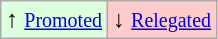<table class="wikitable" align="center">
<tr>
<td style="background:#ddffdd">↑ <small><a href='#'>Promoted</a></small></td>
<td style="background:#ffcccc">↓ <small><a href='#'>Relegated</a></small></td>
</tr>
</table>
